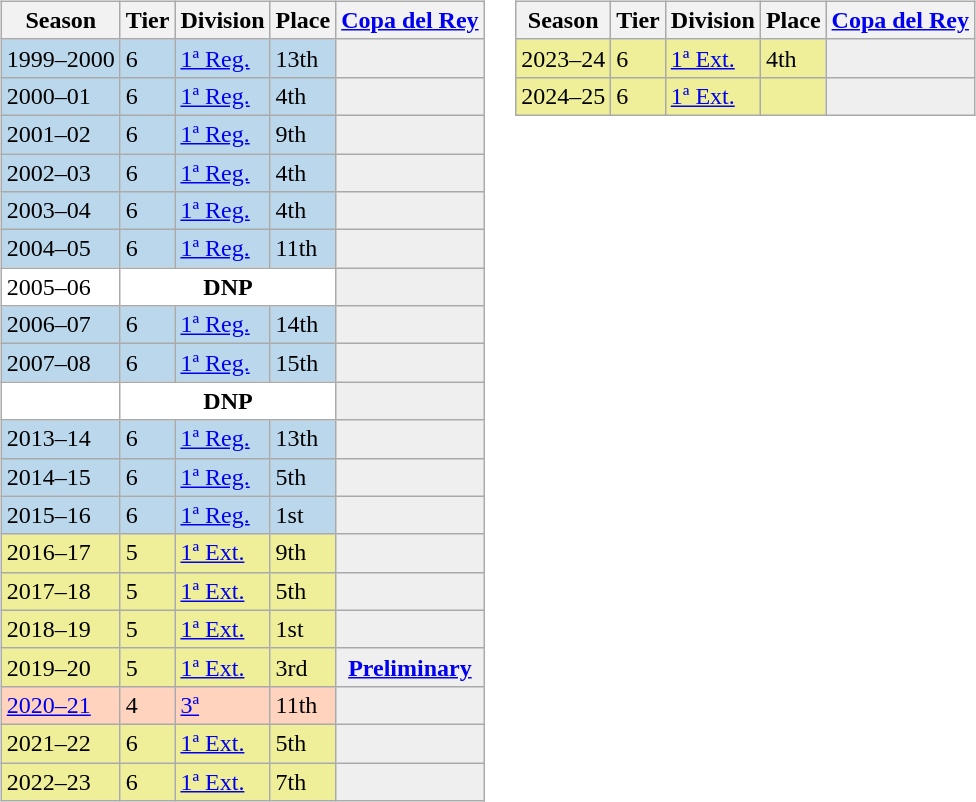<table>
<tr>
<td valign="top" width=0%><br><table class="wikitable">
<tr style="background:#f0f6fa;">
<th>Season</th>
<th>Tier</th>
<th>Division</th>
<th>Place</th>
<th><a href='#'>Copa del Rey</a></th>
</tr>
<tr>
<td style="background:#BBD7EC;">1999–2000</td>
<td style="background:#BBD7EC;">6</td>
<td style="background:#BBD7EC;"><a href='#'>1ª Reg.</a></td>
<td style="background:#BBD7EC;">13th</td>
<th style="background:#efefef;"></th>
</tr>
<tr>
<td style="background:#BBD7EC;">2000–01</td>
<td style="background:#BBD7EC;">6</td>
<td style="background:#BBD7EC;"><a href='#'>1ª Reg.</a></td>
<td style="background:#BBD7EC;">4th</td>
<th style="background:#efefef;"></th>
</tr>
<tr>
<td style="background:#BBD7EC;">2001–02</td>
<td style="background:#BBD7EC;">6</td>
<td style="background:#BBD7EC;"><a href='#'>1ª Reg.</a></td>
<td style="background:#BBD7EC;">9th</td>
<th style="background:#efefef;"></th>
</tr>
<tr>
<td style="background:#BBD7EC;">2002–03</td>
<td style="background:#BBD7EC;">6</td>
<td style="background:#BBD7EC;"><a href='#'>1ª Reg.</a></td>
<td style="background:#BBD7EC;">4th</td>
<th style="background:#efefef;"></th>
</tr>
<tr>
<td style="background:#BBD7EC;">2003–04</td>
<td style="background:#BBD7EC;">6</td>
<td style="background:#BBD7EC;"><a href='#'>1ª Reg.</a></td>
<td style="background:#BBD7EC;">4th</td>
<th style="background:#efefef;"></th>
</tr>
<tr>
<td style="background:#BBD7EC;">2004–05</td>
<td style="background:#BBD7EC;">6</td>
<td style="background:#BBD7EC;"><a href='#'>1ª Reg.</a></td>
<td style="background:#BBD7EC;">11th</td>
<th style="background:#efefef;"></th>
</tr>
<tr>
<td style="background:#FFFFFF;">2005–06</td>
<th style="background:#FFFFFF;" colspan="3">DNP</th>
<th style="background:#efefef;"></th>
</tr>
<tr>
<td style="background:#BBD7EC;">2006–07</td>
<td style="background:#BBD7EC;">6</td>
<td style="background:#BBD7EC;"><a href='#'>1ª Reg.</a></td>
<td style="background:#BBD7EC;">14th</td>
<th style="background:#efefef;"></th>
</tr>
<tr>
<td style="background:#BBD7EC;">2007–08</td>
<td style="background:#BBD7EC;">6</td>
<td style="background:#BBD7EC;"><a href='#'>1ª Reg.</a></td>
<td style="background:#BBD7EC;">15th</td>
<th style="background:#efefef;"></th>
</tr>
<tr>
<td style="background:#FFFFFF;"></td>
<th style="background:#FFFFFF;" colspan="3">DNP</th>
<th style="background:#efefef;"></th>
</tr>
<tr>
<td style="background:#BBD7EC;">2013–14</td>
<td style="background:#BBD7EC;">6</td>
<td style="background:#BBD7EC;"><a href='#'>1ª Reg.</a></td>
<td style="background:#BBD7EC;">13th</td>
<th style="background:#efefef;"></th>
</tr>
<tr>
<td style="background:#BBD7EC;">2014–15</td>
<td style="background:#BBD7EC;">6</td>
<td style="background:#BBD7EC;"><a href='#'>1ª Reg.</a></td>
<td style="background:#BBD7EC;">5th</td>
<th style="background:#efefef;"></th>
</tr>
<tr>
<td style="background:#BBD7EC;">2015–16</td>
<td style="background:#BBD7EC;">6</td>
<td style="background:#BBD7EC;"><a href='#'>1ª Reg.</a></td>
<td style="background:#BBD7EC;">1st</td>
<th style="background:#efefef;"></th>
</tr>
<tr>
<td style="background:#EFEF99;">2016–17</td>
<td style="background:#EFEF99;">5</td>
<td style="background:#EFEF99;"><a href='#'>1ª Ext.</a></td>
<td style="background:#EFEF99;">9th</td>
<th style="background:#efefef;"></th>
</tr>
<tr>
<td style="background:#EFEF99;">2017–18</td>
<td style="background:#EFEF99;">5</td>
<td style="background:#EFEF99;"><a href='#'>1ª Ext.</a></td>
<td style="background:#EFEF99;">5th</td>
<th style="background:#efefef;"></th>
</tr>
<tr>
<td style="background:#EFEF99;">2018–19</td>
<td style="background:#EFEF99;">5</td>
<td style="background:#EFEF99;"><a href='#'>1ª Ext.</a></td>
<td style="background:#EFEF99;">1st</td>
<th style="background:#efefef;"></th>
</tr>
<tr>
<td style="background:#EFEF99;">2019–20</td>
<td style="background:#EFEF99;">5</td>
<td style="background:#EFEF99;"><a href='#'>1ª Ext.</a></td>
<td style="background:#EFEF99;">3rd</td>
<th style="background:#efefef;"><a href='#'>Preliminary</a></th>
</tr>
<tr>
<td style="background:#FFD3BD;"><a href='#'>2020–21</a></td>
<td style="background:#FFD3BD;">4</td>
<td style="background:#FFD3BD;"><a href='#'>3ª</a></td>
<td style="background:#FFD3BD;">11th</td>
<th style="background:#efefef;"></th>
</tr>
<tr>
<td style="background:#EFEF99;">2021–22</td>
<td style="background:#EFEF99;">6</td>
<td style="background:#EFEF99;"><a href='#'>1ª Ext.</a></td>
<td style="background:#EFEF99;">5th</td>
<th style="background:#efefef;"></th>
</tr>
<tr>
<td style="background:#EFEF99;">2022–23</td>
<td style="background:#EFEF99;">6</td>
<td style="background:#EFEF99;"><a href='#'>1ª Ext.</a></td>
<td style="background:#EFEF99;">7th</td>
<th style="background:#efefef;"></th>
</tr>
</table>
</td>
<td valign="top" width=0%><br><table class="wikitable">
<tr style="background:#f0f6fa;">
<th>Season</th>
<th>Tier</th>
<th>Division</th>
<th>Place</th>
<th><a href='#'>Copa del Rey</a></th>
</tr>
<tr>
<td style="background:#EFEF99;">2023–24</td>
<td style="background:#EFEF99;">6</td>
<td style="background:#EFEF99;"><a href='#'>1ª Ext.</a></td>
<td style="background:#EFEF99;">4th</td>
<th style="background:#efefef;"></th>
</tr>
<tr>
<td style="background:#EFEF99;">2024–25</td>
<td style="background:#EFEF99;">6</td>
<td style="background:#EFEF99;"><a href='#'>1ª Ext.</a></td>
<td style="background:#EFEF99;"></td>
<th style="background:#efefef;"></th>
</tr>
</table>
</td>
</tr>
</table>
